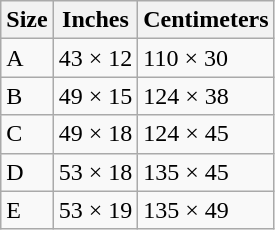<table class="wikitable">
<tr>
<th>Size</th>
<th>Inches</th>
<th>Centimeters</th>
</tr>
<tr>
<td>A</td>
<td>43 × 12</td>
<td>110 × 30</td>
</tr>
<tr>
<td>B</td>
<td>49 × 15</td>
<td>124 × 38</td>
</tr>
<tr>
<td>C</td>
<td>49 × 18</td>
<td>124 × 45</td>
</tr>
<tr>
<td>D</td>
<td>53 × 18</td>
<td>135 × 45</td>
</tr>
<tr>
<td>E</td>
<td>53 × 19</td>
<td>135 × 49</td>
</tr>
</table>
